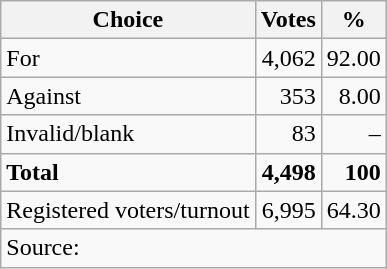<table class=wikitable style=text-align:right>
<tr>
<th>Choice</th>
<th>Votes</th>
<th>%</th>
</tr>
<tr>
<td align=left>For</td>
<td>4,062</td>
<td>92.00</td>
</tr>
<tr>
<td align=left>Against</td>
<td>353</td>
<td>8.00</td>
</tr>
<tr>
<td align=left>Invalid/blank</td>
<td>83</td>
<td>–</td>
</tr>
<tr>
<td align=left><strong>Total</strong></td>
<td><strong>4,498</strong></td>
<td><strong>100</strong></td>
</tr>
<tr>
<td align=left>Registered voters/turnout</td>
<td>6,995</td>
<td>64.30</td>
</tr>
<tr>
<td align=left colspan=3>Source: </td>
</tr>
</table>
